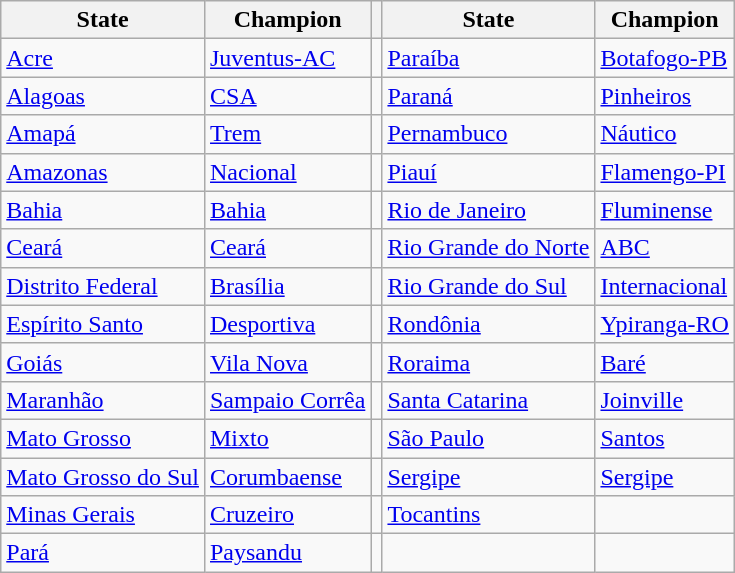<table class="wikitable">
<tr>
<th>State</th>
<th>Champion</th>
<th></th>
<th>State</th>
<th>Champion</th>
</tr>
<tr>
<td><a href='#'>Acre</a></td>
<td><a href='#'>Juventus-AC</a></td>
<td></td>
<td><a href='#'>Paraíba</a></td>
<td><a href='#'>Botafogo-PB</a></td>
</tr>
<tr>
<td><a href='#'>Alagoas</a></td>
<td><a href='#'>CSA</a></td>
<td></td>
<td><a href='#'>Paraná</a></td>
<td><a href='#'>Pinheiros</a></td>
</tr>
<tr>
<td><a href='#'>Amapá</a></td>
<td><a href='#'>Trem</a></td>
<td></td>
<td><a href='#'>Pernambuco</a></td>
<td><a href='#'>Náutico</a></td>
</tr>
<tr>
<td><a href='#'>Amazonas</a></td>
<td><a href='#'>Nacional</a></td>
<td></td>
<td><a href='#'>Piauí</a></td>
<td><a href='#'>Flamengo-PI</a></td>
</tr>
<tr>
<td><a href='#'>Bahia</a></td>
<td><a href='#'>Bahia</a></td>
<td></td>
<td><a href='#'>Rio de Janeiro</a></td>
<td><a href='#'>Fluminense</a></td>
</tr>
<tr>
<td><a href='#'>Ceará</a></td>
<td><a href='#'>Ceará</a></td>
<td></td>
<td><a href='#'>Rio Grande do Norte</a></td>
<td><a href='#'>ABC</a></td>
</tr>
<tr>
<td><a href='#'>Distrito Federal</a></td>
<td><a href='#'>Brasília</a></td>
<td></td>
<td><a href='#'>Rio Grande do Sul</a></td>
<td><a href='#'>Internacional</a></td>
</tr>
<tr>
<td><a href='#'>Espírito Santo</a></td>
<td><a href='#'>Desportiva</a></td>
<td></td>
<td><a href='#'>Rondônia</a></td>
<td><a href='#'>Ypiranga-RO</a></td>
</tr>
<tr>
<td><a href='#'>Goiás</a></td>
<td><a href='#'>Vila Nova</a></td>
<td></td>
<td><a href='#'>Roraima</a></td>
<td><a href='#'>Baré</a></td>
</tr>
<tr>
<td><a href='#'>Maranhão</a></td>
<td><a href='#'>Sampaio Corrêa</a></td>
<td></td>
<td><a href='#'>Santa Catarina</a></td>
<td><a href='#'>Joinville</a></td>
</tr>
<tr>
<td><a href='#'>Mato Grosso</a></td>
<td><a href='#'>Mixto</a></td>
<td></td>
<td><a href='#'>São Paulo</a></td>
<td><a href='#'>Santos</a></td>
</tr>
<tr>
<td><a href='#'>Mato Grosso do Sul</a></td>
<td><a href='#'>Corumbaense</a></td>
<td></td>
<td><a href='#'>Sergipe</a></td>
<td><a href='#'>Sergipe</a></td>
</tr>
<tr>
<td><a href='#'>Minas Gerais</a></td>
<td><a href='#'>Cruzeiro</a></td>
<td></td>
<td><a href='#'>Tocantins</a></td>
<td></td>
</tr>
<tr>
<td><a href='#'>Pará</a></td>
<td><a href='#'>Paysandu</a></td>
<td></td>
<td></td>
<td></td>
</tr>
</table>
